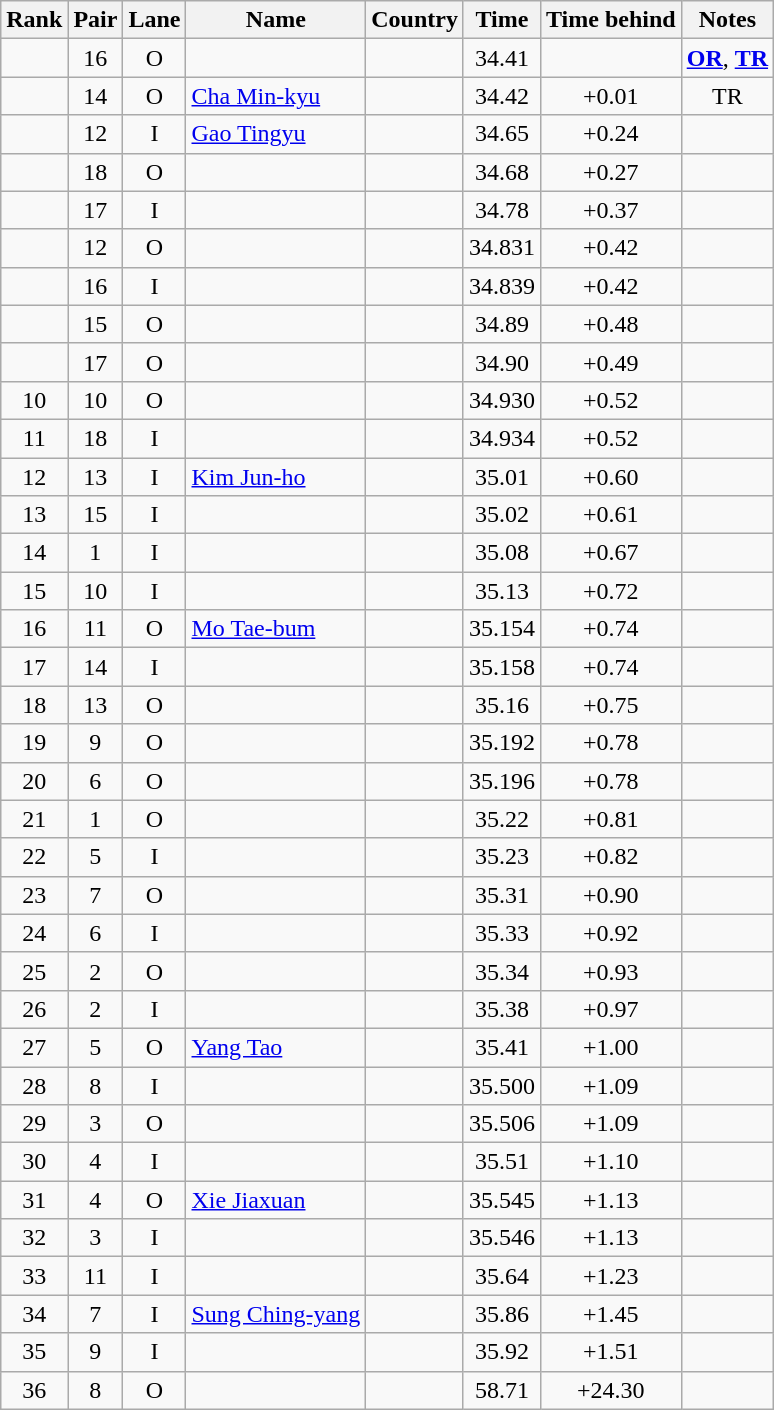<table class="wikitable sortable" style="text-align:center">
<tr>
<th>Rank</th>
<th>Pair</th>
<th>Lane</th>
<th>Name</th>
<th>Country</th>
<th>Time</th>
<th>Time behind</th>
<th>Notes</th>
</tr>
<tr>
<td></td>
<td>16</td>
<td>O</td>
<td align="left"></td>
<td align="left"></td>
<td>34.41</td>
<td></td>
<td><strong><a href='#'>OR</a></strong>, <strong><a href='#'>TR</a></strong></td>
</tr>
<tr>
<td></td>
<td>14</td>
<td>O</td>
<td align="left"><a href='#'>Cha Min-kyu</a></td>
<td align="left"></td>
<td>34.42</td>
<td>+0.01</td>
<td>TR</td>
</tr>
<tr>
<td></td>
<td>12</td>
<td>I</td>
<td align="left"><a href='#'>Gao Tingyu</a></td>
<td align="left"></td>
<td>34.65</td>
<td>+0.24</td>
<td></td>
</tr>
<tr>
<td></td>
<td>18</td>
<td>O</td>
<td align="left"></td>
<td align="left"></td>
<td>34.68</td>
<td>+0.27</td>
<td></td>
</tr>
<tr>
<td></td>
<td>17</td>
<td>I</td>
<td align="left"></td>
<td align="left"></td>
<td>34.78</td>
<td>+0.37</td>
<td></td>
</tr>
<tr>
<td></td>
<td>12</td>
<td>O</td>
<td align="left"></td>
<td align="left"></td>
<td>34.831</td>
<td>+0.42</td>
<td></td>
</tr>
<tr>
<td></td>
<td>16</td>
<td>I</td>
<td align="left"></td>
<td align="left"></td>
<td>34.839</td>
<td>+0.42</td>
<td></td>
</tr>
<tr>
<td></td>
<td>15</td>
<td>O</td>
<td align="left"></td>
<td align="left"></td>
<td>34.89</td>
<td>+0.48</td>
<td></td>
</tr>
<tr>
<td></td>
<td>17</td>
<td>O</td>
<td align="left"></td>
<td align="left"></td>
<td>34.90</td>
<td>+0.49</td>
<td></td>
</tr>
<tr>
<td>10</td>
<td>10</td>
<td>O</td>
<td align="left"></td>
<td align="left"></td>
<td>34.930</td>
<td>+0.52</td>
<td></td>
</tr>
<tr>
<td>11</td>
<td>18</td>
<td>I</td>
<td align="left"></td>
<td align="left"></td>
<td>34.934</td>
<td>+0.52</td>
<td></td>
</tr>
<tr>
<td>12</td>
<td>13</td>
<td>I</td>
<td align="left"><a href='#'>Kim Jun-ho</a></td>
<td align="left"></td>
<td>35.01</td>
<td>+0.60</td>
<td></td>
</tr>
<tr>
<td>13</td>
<td>15</td>
<td>I</td>
<td align="left"></td>
<td align="left"></td>
<td>35.02</td>
<td>+0.61</td>
<td></td>
</tr>
<tr>
<td>14</td>
<td>1</td>
<td>I</td>
<td align="left"></td>
<td align="left"></td>
<td>35.08</td>
<td>+0.67</td>
<td></td>
</tr>
<tr>
<td>15</td>
<td>10</td>
<td>I</td>
<td align="left"></td>
<td align="left"></td>
<td>35.13</td>
<td>+0.72</td>
<td></td>
</tr>
<tr>
<td>16</td>
<td>11</td>
<td>O</td>
<td align="left"><a href='#'>Mo Tae-bum</a></td>
<td align="left"></td>
<td>35.154</td>
<td>+0.74</td>
<td></td>
</tr>
<tr>
<td>17</td>
<td>14</td>
<td>I</td>
<td align="left"></td>
<td align="left"></td>
<td>35.158</td>
<td>+0.74</td>
<td></td>
</tr>
<tr>
<td>18</td>
<td>13</td>
<td>O</td>
<td align="left"></td>
<td align="left"></td>
<td>35.16</td>
<td>+0.75</td>
<td></td>
</tr>
<tr>
<td>19</td>
<td>9</td>
<td>O</td>
<td align="left"></td>
<td align="left"></td>
<td>35.192</td>
<td>+0.78</td>
<td></td>
</tr>
<tr>
<td>20</td>
<td>6</td>
<td>O</td>
<td align="left"></td>
<td align="left"></td>
<td>35.196</td>
<td>+0.78</td>
<td></td>
</tr>
<tr>
<td>21</td>
<td>1</td>
<td>O</td>
<td align="left"></td>
<td align="left"></td>
<td>35.22</td>
<td>+0.81</td>
<td></td>
</tr>
<tr>
<td>22</td>
<td>5</td>
<td>I</td>
<td align="left"></td>
<td align="left"></td>
<td>35.23</td>
<td>+0.82</td>
<td></td>
</tr>
<tr>
<td>23</td>
<td>7</td>
<td>O</td>
<td align="left"></td>
<td align="left"></td>
<td>35.31</td>
<td>+0.90</td>
<td></td>
</tr>
<tr>
<td>24</td>
<td>6</td>
<td>I</td>
<td align="left"></td>
<td align="left"></td>
<td>35.33</td>
<td>+0.92</td>
<td></td>
</tr>
<tr>
<td>25</td>
<td>2</td>
<td>O</td>
<td align="left"></td>
<td align="left"></td>
<td>35.34</td>
<td>+0.93</td>
<td></td>
</tr>
<tr>
<td>26</td>
<td>2</td>
<td>I</td>
<td align="left"></td>
<td align="left"></td>
<td>35.38</td>
<td>+0.97</td>
<td></td>
</tr>
<tr>
<td>27</td>
<td>5</td>
<td>O</td>
<td align="left"><a href='#'>Yang Tao</a></td>
<td align="left"></td>
<td>35.41</td>
<td>+1.00</td>
<td></td>
</tr>
<tr>
<td>28</td>
<td>8</td>
<td>I</td>
<td align="left"></td>
<td align="left"></td>
<td>35.500</td>
<td>+1.09</td>
<td></td>
</tr>
<tr>
<td>29</td>
<td>3</td>
<td>O</td>
<td align="left"></td>
<td align="left"></td>
<td>35.506</td>
<td>+1.09</td>
<td></td>
</tr>
<tr>
<td>30</td>
<td>4</td>
<td>I</td>
<td align="left"></td>
<td align="left"></td>
<td>35.51</td>
<td>+1.10</td>
<td></td>
</tr>
<tr>
<td>31</td>
<td>4</td>
<td>O</td>
<td align="left"><a href='#'>Xie Jiaxuan</a></td>
<td align="left"></td>
<td>35.545</td>
<td>+1.13</td>
<td></td>
</tr>
<tr>
<td>32</td>
<td>3</td>
<td>I</td>
<td align="left"></td>
<td align="left"></td>
<td>35.546</td>
<td>+1.13</td>
<td></td>
</tr>
<tr>
<td>33</td>
<td>11</td>
<td>I</td>
<td align="left"></td>
<td align="left"></td>
<td>35.64</td>
<td>+1.23</td>
<td></td>
</tr>
<tr>
<td>34</td>
<td>7</td>
<td>I</td>
<td align="left"><a href='#'>Sung Ching-yang</a></td>
<td align="left"></td>
<td>35.86</td>
<td>+1.45</td>
<td></td>
</tr>
<tr>
<td>35</td>
<td>9</td>
<td>I</td>
<td align="left"></td>
<td align="left"></td>
<td>35.92</td>
<td>+1.51</td>
<td></td>
</tr>
<tr>
<td>36</td>
<td>8</td>
<td>O</td>
<td align="left"></td>
<td align="left"></td>
<td>58.71</td>
<td>+24.30</td>
<td></td>
</tr>
</table>
